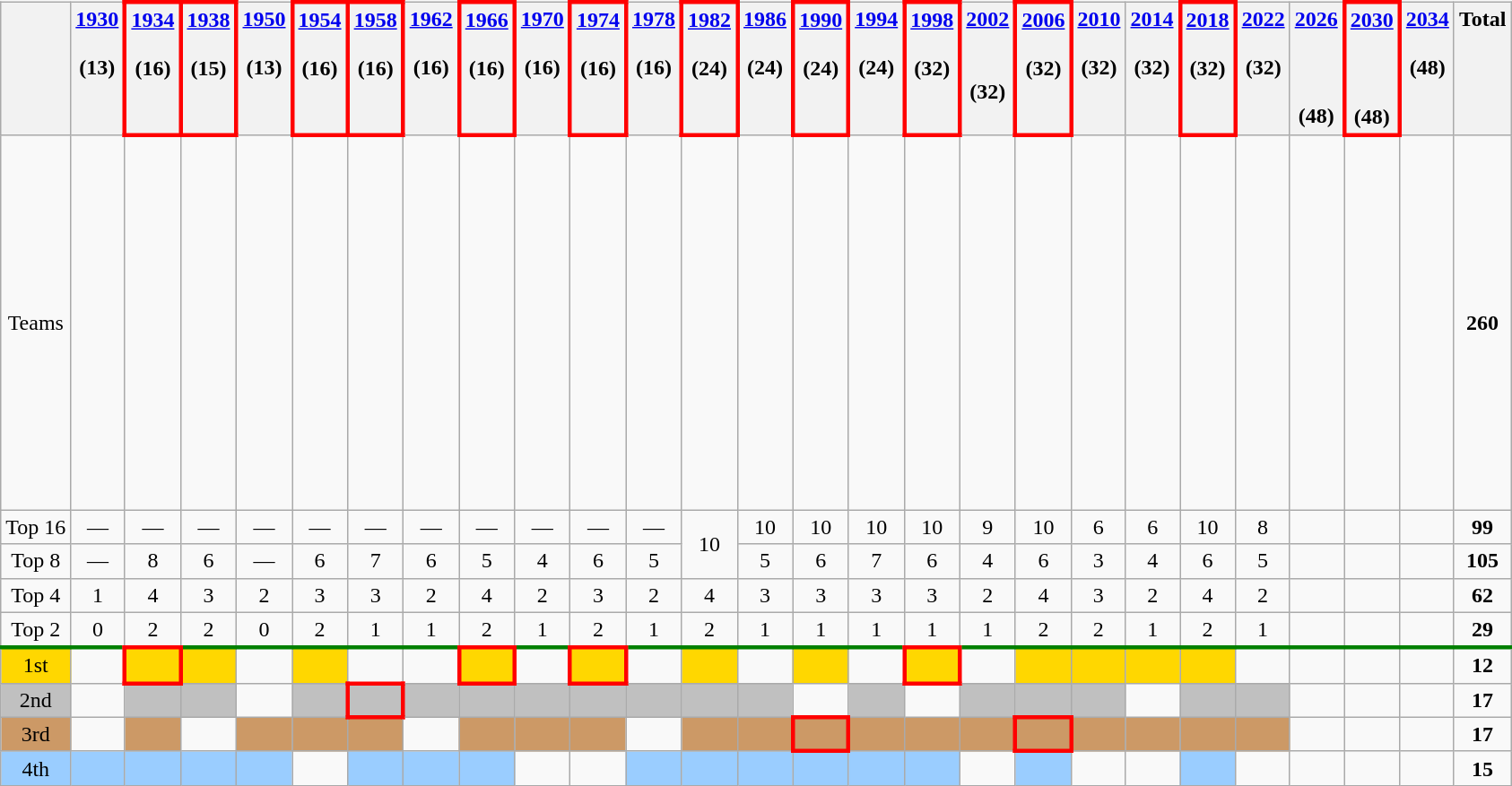<table class="wikitable" style="text-align: center">
<tr valign=top>
<th></th>
<th><a href='#'>1930</a><br> <br> (13)</th>
<th style="border:3px solid red"><a href='#'>1934</a><br> <br> (16)</th>
<th style="border:3px solid red"><a href='#'>1938</a><br> <br> (15)</th>
<th><a href='#'>1950</a><br> <br> (13)</th>
<th style="border:3px solid red"><a href='#'>1954</a><br> <br> (16)</th>
<th style="border:3px solid red"><a href='#'>1958</a><br> <br> (16)</th>
<th><a href='#'>1962</a><br> <br> (16)</th>
<th style="border:3px solid red"><a href='#'>1966</a><br> <br> (16)</th>
<th><a href='#'>1970</a><br> <br> (16)</th>
<th style="border:3px solid red"><a href='#'>1974</a><br> <br> (16)</th>
<th><a href='#'>1978</a><br> <br> (16)</th>
<th style="border:3px solid red"><a href='#'>1982</a><br> <br> (24)</th>
<th><a href='#'>1986</a><br> <br> (24)</th>
<th style="border:3px solid red"><a href='#'>1990</a><br> <br> (24)</th>
<th><a href='#'>1994</a><br> <br> (24)</th>
<th style="border:3px solid red"><a href='#'>1998</a><br> <br> (32)</th>
<th><a href='#'>2002</a><br> <br> <br> (32)</th>
<th style="border:3px solid red"><a href='#'>2006</a><br> <br> (32)</th>
<th><a href='#'>2010</a><br> <br> (32)</th>
<th><a href='#'>2014</a><br> <br> (32)</th>
<th style="border:3px solid red"><a href='#'>2018</a><br> <br> (32)</th>
<th><a href='#'>2022</a><br> <br> (32)</th>
<th><a href='#'>2026</a><br> <br> <br> <br> (48)</th>
<th style="border:3px solid red"><a href='#'>2030</a><br> <br> <br> <br> (48)</th>
<th><a href='#'>2034</a><br><br>(48)</th>
<th>Total</th>
</tr>
<tr>
<td>Teams</td>
<td><br><br><br><br><br><br><br><br><br><br><br><br><br><br><br></td>
<td><br><br><br><br><br><br><br><br><br><br><br><br><br><br><br></td>
<td><br><br><br><br><br><br><br><br><br><br><br><br><br><br><br></td>
<td><br><br><br><br><br><br><br><br><br><br><br><br><br><br><br></td>
<td><br><br><br><br><br><br><br><br><br><br><br><br><br><br><br></td>
<td><br><br><br><br><br><br><br><br><br><br><br><br><br><br><br></td>
<td><br><br><br><br><br><br><br><br><br><br><br><br><br><br><br></td>
<td><br><br><br><br><br><br><br><br><br><br><br><br><br><br><br></td>
<td><br><br><br><br><br><br><br><br><br><br><br><br><br><br><br></td>
<td><br><br><br><br><br><br><br><br><br><br><br><br><br><br><br></td>
<td><br><br><br><br><br><br><br><br><br><br><br><br><br><br><br></td>
<td><br><br><br><br><br><br><br><br><br><br><br><br><br><br><br></td>
<td><br><br><br><br><br><br><br><br><br><br><br><br><br><br><br></td>
<td><br><br><br><br><br><br><br><br><br><br><br><br><br><br><br></td>
<td><br><br><br><br><br><br><br><br><br><br><br><br><br><br><br></td>
<td><br><br><br><br><br><br><br><br><br><br><br><br><br><br></td>
<td><br><br><br><br><br><br><br><br><br><br><br><br><br><br></td>
<td><br><br><br><br><br><br><br><br><br><br><br><br><br><br><br></td>
<td><br><br><br><br><br><br><br><br><br><br><br><br><br><br><br></td>
<td><br><br><br><br><br><br><br><br><br><br><br><br><br><br><br></td>
<td><br><br><br><br><br><br><br><br><br><br><br><br><br><br><br></td>
<td><br><br><br><br><br><br><br><br><br><br><br><br> <br><br><br></td>
<td></td>
<td><br><br><br><br></td>
<td></td>
<td><strong>260</strong></td>
</tr>
<tr>
<td>Top 16</td>
<td>—</td>
<td>—</td>
<td>—</td>
<td>—</td>
<td>—</td>
<td>—</td>
<td>—</td>
<td>—</td>
<td>—</td>
<td>—</td>
<td>—</td>
<td rowspan=2>10</td>
<td>10</td>
<td>10</td>
<td>10</td>
<td>10</td>
<td>9</td>
<td>10</td>
<td>6</td>
<td>6</td>
<td>10</td>
<td>8</td>
<td></td>
<td></td>
<td></td>
<td><strong>99</strong></td>
</tr>
<tr>
<td>Top 8</td>
<td>—</td>
<td>8</td>
<td>6</td>
<td>—</td>
<td>6</td>
<td>7</td>
<td>6</td>
<td>5</td>
<td>4</td>
<td>6</td>
<td>5</td>
<td>5</td>
<td>6</td>
<td>7</td>
<td>6</td>
<td>4</td>
<td>6</td>
<td>3</td>
<td>4</td>
<td>6</td>
<td>5</td>
<td></td>
<td></td>
<td></td>
<td><strong>105</strong></td>
</tr>
<tr>
<td>Top 4</td>
<td>1</td>
<td>4</td>
<td>3</td>
<td>2</td>
<td>3</td>
<td>3</td>
<td>2</td>
<td>4</td>
<td>2</td>
<td>3</td>
<td>2</td>
<td>4</td>
<td>3</td>
<td>3</td>
<td>3</td>
<td>3</td>
<td>2</td>
<td>4</td>
<td>3</td>
<td>2</td>
<td>4</td>
<td>2</td>
<td></td>
<td></td>
<td></td>
<td><strong>62</strong></td>
</tr>
<tr>
<td>Top 2</td>
<td>0</td>
<td>2</td>
<td>2</td>
<td>0</td>
<td>2</td>
<td>1</td>
<td>1</td>
<td>2</td>
<td>1</td>
<td>2</td>
<td>1</td>
<td>2</td>
<td>1</td>
<td>1</td>
<td>1</td>
<td>1</td>
<td>1</td>
<td>2</td>
<td>2</td>
<td>1</td>
<td>2</td>
<td>1</td>
<td></td>
<td></td>
<td></td>
<td><strong>29</strong></td>
</tr>
<tr style="border-top:3px solid green;">
<td bgcolor=gold>1st</td>
<td></td>
<td bgcolor=gold style="border: 3px solid red"></td>
<td bgcolor=gold></td>
<td></td>
<td bgcolor=gold></td>
<td></td>
<td></td>
<td bgcolor=gold style="border: 3px solid red"></td>
<td></td>
<td bgcolor=gold style="border: 3px solid red"></td>
<td></td>
<td bgcolor=gold></td>
<td></td>
<td bgcolor=gold></td>
<td></td>
<td bgcolor=gold style="border: 3px solid red"></td>
<td></td>
<td bgcolor=gold></td>
<td bgcolor=gold></td>
<td bgcolor=gold></td>
<td bgcolor=gold></td>
<td></td>
<td></td>
<td></td>
<td></td>
<td><strong>12</strong></td>
</tr>
<tr>
<td bgcolor=silver>2nd</td>
<td></td>
<td bgcolor=silver></td>
<td bgcolor=silver></td>
<td></td>
<td bgcolor=silver></td>
<td bgcolor=silver style="border: 3px solid red"></td>
<td bgcolor=silver></td>
<td bgcolor=silver></td>
<td bgcolor=silver></td>
<td bgcolor=silver></td>
<td bgcolor=silver></td>
<td bgcolor=silver></td>
<td bgcolor=silver></td>
<td></td>
<td bgcolor=silver></td>
<td></td>
<td bgcolor=silver></td>
<td bgcolor=silver></td>
<td bgcolor=silver></td>
<td></td>
<td bgcolor=silver></td>
<td bgcolor=silver></td>
<td></td>
<td></td>
<td></td>
<td><strong>17</strong></td>
</tr>
<tr>
<td bgcolor=#cc9966>3rd</td>
<td></td>
<td bgcolor=#cc9966></td>
<td></td>
<td bgcolor=#cc9966></td>
<td bgcolor=#cc9966></td>
<td bgcolor=#cc9966></td>
<td></td>
<td bgcolor=#cc9966></td>
<td bgcolor=#cc9966></td>
<td bgcolor=#cc9966></td>
<td></td>
<td bgcolor=#cc9966></td>
<td bgcolor=#cc9966></td>
<td bgcolor=#cc9966 style="border: 3px solid red"></td>
<td bgcolor=#cc9966></td>
<td bgcolor=#cc9966></td>
<td bgcolor=#cc9966></td>
<td bgcolor=#cc9966 style="border: 3px solid red"></td>
<td bgcolor=#cc9966></td>
<td bgcolor=#cc9966></td>
<td bgcolor=#cc9966></td>
<td bgcolor=#cc9966></td>
<td></td>
<td></td>
<td></td>
<td><strong>17</strong></td>
</tr>
<tr>
<td bgcolor=#9acdff>4th</td>
<td bgcolor=#9acdff></td>
<td bgcolor=#9acdff></td>
<td bgcolor=#9acdff></td>
<td bgcolor=#9acdff></td>
<td></td>
<td bgcolor=#9acdff></td>
<td bgcolor=#9acdff></td>
<td bgcolor=#9acdff></td>
<td></td>
<td></td>
<td bgcolor=#9acdff></td>
<td bgcolor=#9acdff></td>
<td bgcolor=#9acdff></td>
<td bgcolor=#9acdff></td>
<td bgcolor=#9acdff></td>
<td bgcolor=#9acdff></td>
<td></td>
<td bgcolor=#9acdff></td>
<td></td>
<td></td>
<td bgcolor=#9acdff></td>
<td></td>
<td></td>
<td></td>
<td></td>
<td><strong>15</strong></td>
</tr>
</table>
